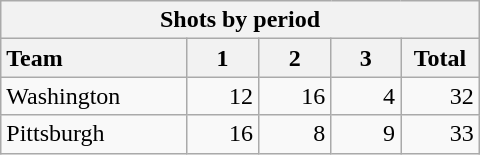<table class="wikitable" style="width:20em; text-align:right;">
<tr>
<th colspan=6>Shots by period</th>
</tr>
<tr>
<th style="width:8em; text-align:left;">Team</th>
<th style="width:3em;">1</th>
<th style="width:3em;">2</th>
<th style="width:3em;">3</th>
<th style="width:3em;">Total</th>
</tr>
<tr>
<td style="text-align:left;">Washington</td>
<td>12</td>
<td>16</td>
<td>4</td>
<td>32</td>
</tr>
<tr>
<td style="text-align:left;">Pittsburgh</td>
<td>16</td>
<td>8</td>
<td>9</td>
<td>33</td>
</tr>
</table>
